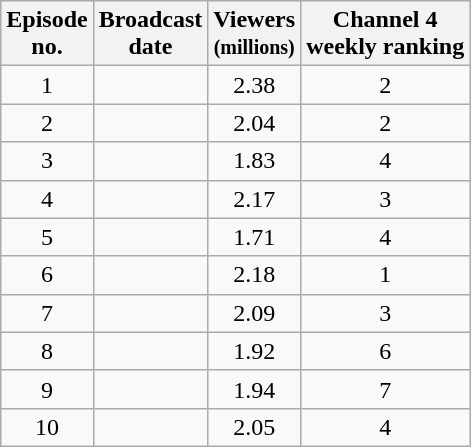<table class="wikitable" style="text-align:center;">
<tr>
<th>Episode<br>no.</th>
<th>Broadcast<br>date</th>
<th>Viewers<br><small>(millions)</small></th>
<th>Channel 4<br>weekly ranking</th>
</tr>
<tr>
<td>1</td>
<td></td>
<td>2.38</td>
<td>2</td>
</tr>
<tr>
<td>2</td>
<td></td>
<td>2.04</td>
<td>2</td>
</tr>
<tr>
<td>3</td>
<td></td>
<td>1.83</td>
<td>4</td>
</tr>
<tr>
<td>4</td>
<td></td>
<td>2.17</td>
<td>3</td>
</tr>
<tr>
<td>5</td>
<td></td>
<td>1.71</td>
<td>4</td>
</tr>
<tr>
<td>6</td>
<td></td>
<td>2.18</td>
<td>1</td>
</tr>
<tr>
<td>7</td>
<td></td>
<td>2.09</td>
<td>3</td>
</tr>
<tr>
<td>8</td>
<td></td>
<td>1.92</td>
<td>6</td>
</tr>
<tr>
<td>9</td>
<td></td>
<td>1.94</td>
<td>7</td>
</tr>
<tr>
<td>10</td>
<td></td>
<td>2.05</td>
<td>4</td>
</tr>
</table>
